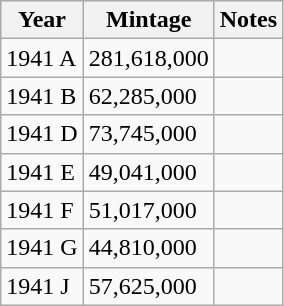<table class="wikitable">
<tr>
<th scope="col">Year</th>
<th scope="col">Mintage</th>
<th scope="col">Notes</th>
</tr>
<tr>
<td>1941 A</td>
<td>281,618,000</td>
<td></td>
</tr>
<tr>
<td>1941 B</td>
<td>62,285,000</td>
<td></td>
</tr>
<tr>
<td>1941 D</td>
<td>73,745,000</td>
<td></td>
</tr>
<tr>
<td>1941 E</td>
<td>49,041,000</td>
<td></td>
</tr>
<tr>
<td>1941 F</td>
<td>51,017,000</td>
<td></td>
</tr>
<tr>
<td>1941 G</td>
<td>44,810,000</td>
<td></td>
</tr>
<tr>
<td>1941 J</td>
<td>57,625,000</td>
<td></td>
</tr>
</table>
